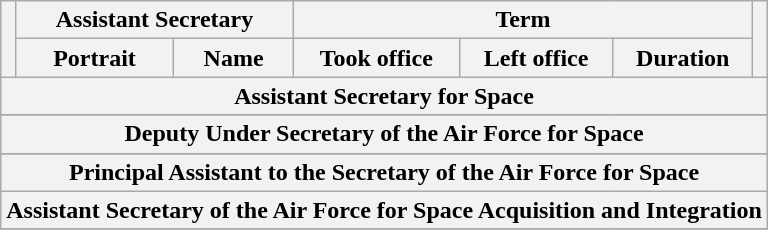<table class="wikitable sortable" style="text-align:center;">
<tr>
<th rowspan=2></th>
<th colspan=2>Assistant Secretary</th>
<th colspan=3>Term</th>
<th rowspan=2></th>
</tr>
<tr>
<th>Portrait</th>
<th>Name</th>
<th>Took office</th>
<th>Left office</th>
<th>Duration</th>
</tr>
<tr>
<th colspan=7>Assistant Secretary for Space</th>
</tr>
<tr>
</tr>
<tr>
<th colspan=7>Deputy Under Secretary of the Air Force for Space</th>
</tr>
<tr>
</tr>
<tr>
<th colspan=7>Principal Assistant to the Secretary of the Air Force for Space</th>
</tr>
<tr>
<th colspan=7>Assistant Secretary of the Air Force for Space Acquisition and Integration</th>
</tr>
<tr>
</tr>
</table>
